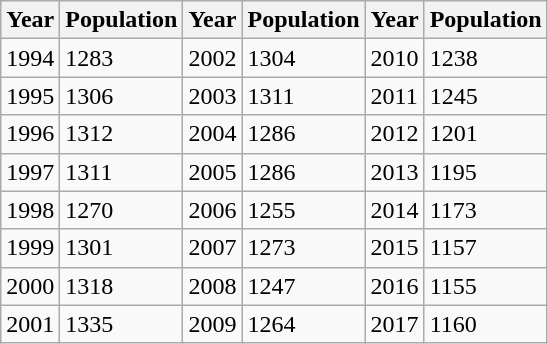<table class="wikitable">
<tr>
<th>Year</th>
<th>Population</th>
<th>Year</th>
<th>Population</th>
<th>Year</th>
<th>Population</th>
</tr>
<tr>
<td>1994</td>
<td>1283</td>
<td>2002</td>
<td>1304</td>
<td>2010</td>
<td>1238</td>
</tr>
<tr>
<td>1995</td>
<td>1306</td>
<td>2003</td>
<td>1311</td>
<td>2011</td>
<td>1245</td>
</tr>
<tr>
<td>1996</td>
<td>1312</td>
<td>2004</td>
<td>1286</td>
<td>2012</td>
<td>1201</td>
</tr>
<tr>
<td>1997</td>
<td>1311</td>
<td>2005</td>
<td>1286</td>
<td>2013</td>
<td>1195</td>
</tr>
<tr>
<td>1998</td>
<td>1270</td>
<td>2006</td>
<td>1255</td>
<td>2014</td>
<td>1173</td>
</tr>
<tr>
<td>1999</td>
<td>1301</td>
<td>2007</td>
<td>1273</td>
<td>2015</td>
<td>1157</td>
</tr>
<tr>
<td>2000</td>
<td>1318</td>
<td>2008</td>
<td>1247</td>
<td>2016</td>
<td>1155</td>
</tr>
<tr>
<td>2001</td>
<td>1335</td>
<td>2009</td>
<td>1264</td>
<td>2017</td>
<td>1160</td>
</tr>
</table>
